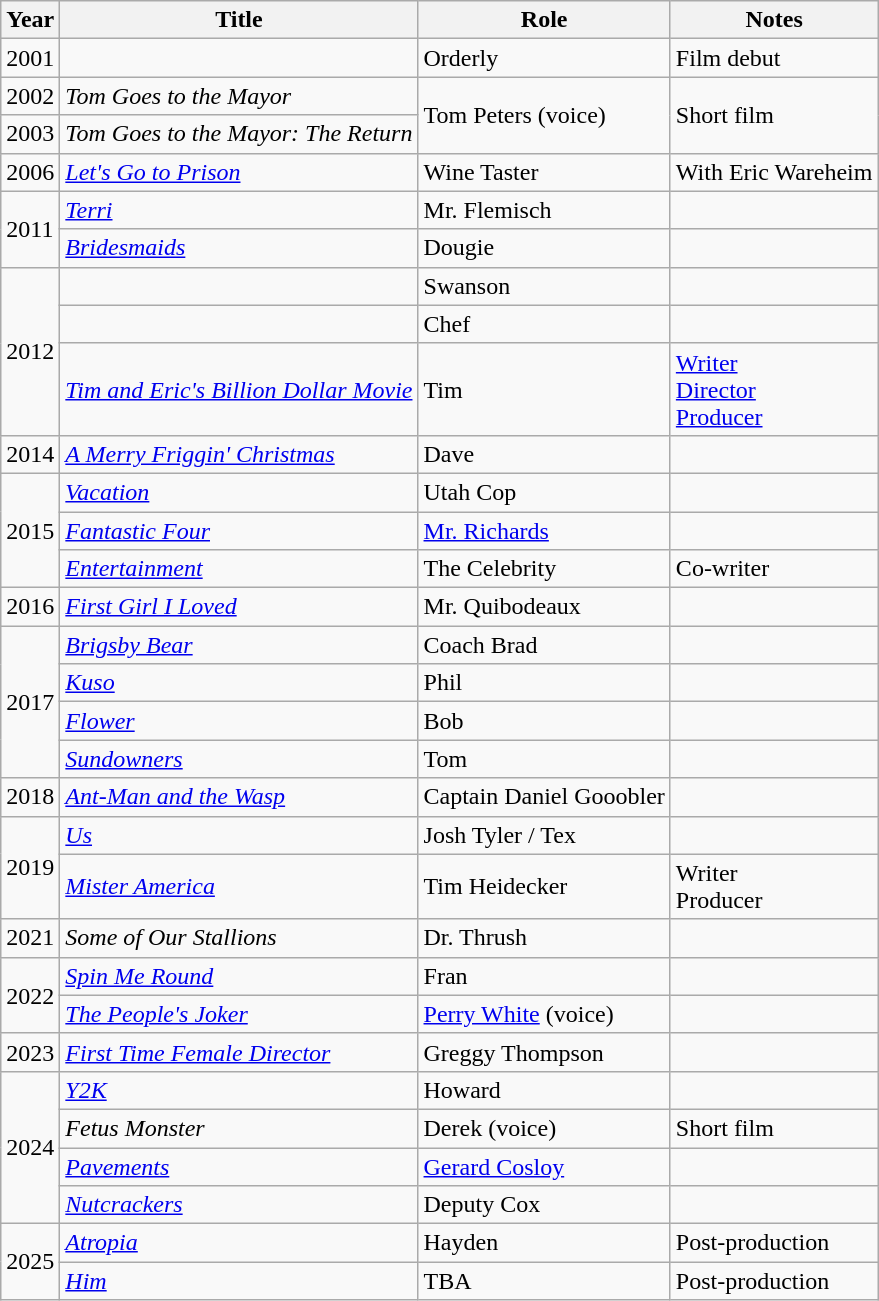<table class = "wikitable sortable">
<tr>
<th>Year</th>
<th>Title</th>
<th>Role</th>
<th class = "unsortable">Notes</th>
</tr>
<tr>
<td>2001</td>
<td><em></em></td>
<td>Orderly</td>
<td>Film debut</td>
</tr>
<tr>
<td>2002</td>
<td><em>Tom Goes to the Mayor</em></td>
<td rowspan="2">Tom Peters (voice)</td>
<td rowspan="2">Short film</td>
</tr>
<tr>
<td>2003</td>
<td><em>Tom Goes to the Mayor: The Return</em></td>
</tr>
<tr>
<td>2006</td>
<td><em><a href='#'>Let's Go to Prison</a></em></td>
<td>Wine Taster</td>
<td>With Eric Wareheim</td>
</tr>
<tr>
<td rowspan= "2">2011</td>
<td><em><a href='#'>Terri</a></em></td>
<td>Mr. Flemisch</td>
<td></td>
</tr>
<tr>
<td><em><a href='#'>Bridesmaids</a></em></td>
<td>Dougie</td>
<td></td>
</tr>
<tr>
<td rowspan= "3">2012</td>
<td><em></em></td>
<td>Swanson</td>
<td></td>
</tr>
<tr>
<td><em></em></td>
<td>Chef</td>
<td></td>
</tr>
<tr>
<td><em><a href='#'>Tim and Eric's Billion Dollar Movie</a></em></td>
<td>Tim</td>
<td><a href='#'>Writer</a><br><a href='#'>Director</a><br><a href='#'>Producer</a></td>
</tr>
<tr>
<td>2014</td>
<td><em><a href='#'>A Merry Friggin' Christmas</a></em></td>
<td>Dave</td>
<td></td>
</tr>
<tr>
<td rowspan= "3">2015</td>
<td><em><a href='#'>Vacation</a></em></td>
<td>Utah Cop</td>
<td></td>
</tr>
<tr>
<td><em><a href='#'>Fantastic Four</a></em></td>
<td><a href='#'>Mr. Richards</a></td>
<td></td>
</tr>
<tr>
<td><em><a href='#'>Entertainment</a></em></td>
<td>The Celebrity</td>
<td>Co-writer</td>
</tr>
<tr>
<td>2016</td>
<td><em><a href='#'>First Girl I Loved</a></em></td>
<td>Mr. Quibodeaux</td>
<td></td>
</tr>
<tr>
<td rowspan="4">2017</td>
<td><em><a href='#'>Brigsby Bear</a></em></td>
<td>Coach Brad</td>
<td></td>
</tr>
<tr>
<td><em><a href='#'>Kuso</a></em></td>
<td>Phil</td>
<td></td>
</tr>
<tr>
<td><em><a href='#'>Flower</a></em></td>
<td>Bob</td>
<td></td>
</tr>
<tr>
<td><em><a href='#'>Sundowners</a></em></td>
<td>Tom</td>
<td></td>
</tr>
<tr>
<td>2018</td>
<td><em><a href='#'>Ant-Man and the Wasp</a></em></td>
<td>Captain Daniel Gooobler</td>
<td></td>
</tr>
<tr>
<td rowspan="2">2019</td>
<td><em><a href='#'>Us</a></em></td>
<td>Josh Tyler / Tex</td>
<td></td>
</tr>
<tr>
<td><em><a href='#'>Mister America</a></em></td>
<td>Tim Heidecker</td>
<td>Writer<br>Producer</td>
</tr>
<tr>
<td>2021</td>
<td><em>Some of Our Stallions</em></td>
<td>Dr. Thrush</td>
<td></td>
</tr>
<tr>
<td rowspan="2">2022</td>
<td><em><a href='#'>Spin Me Round</a></em></td>
<td>Fran</td>
<td></td>
</tr>
<tr>
<td><em><a href='#'>The People's Joker</a></em></td>
<td><a href='#'>Perry White</a> (voice)</td>
<td></td>
</tr>
<tr>
<td>2023</td>
<td><em><a href='#'>First Time Female Director</a></em></td>
<td>Greggy Thompson</td>
<td></td>
</tr>
<tr>
<td rowspan="4">2024</td>
<td><em><a href='#'>Y2K</a></em></td>
<td>Howard</td>
<td></td>
</tr>
<tr>
<td><em>Fetus Monster</em></td>
<td>Derek (voice)</td>
<td>Short film</td>
</tr>
<tr>
<td><em><a href='#'> Pavements</a></em></td>
<td><a href='#'>Gerard Cosloy</a></td>
<td></td>
</tr>
<tr>
<td><em><a href='#'>Nutcrackers</a></em></td>
<td>Deputy Cox</td>
<td></td>
</tr>
<tr>
<td rowspan="2">2025</td>
<td><em><a href='#'>Atropia</a></em></td>
<td>Hayden</td>
<td>Post-production</td>
</tr>
<tr>
<td><em><a href='#'>Him</a></em></td>
<td>TBA</td>
<td>Post-production</td>
</tr>
</table>
